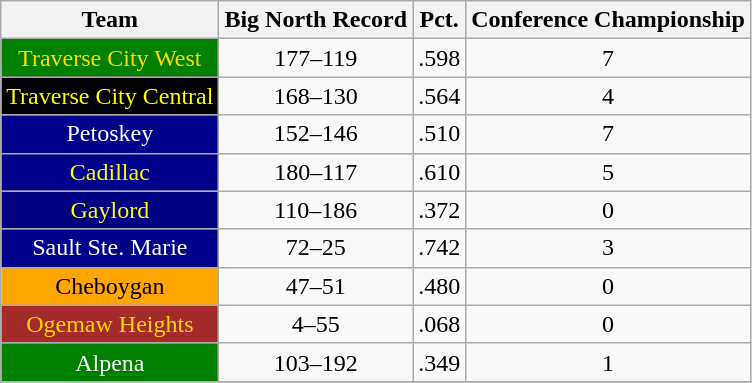<table class="wikitable sortable" style="text-align:center">
<tr>
<th>Team</th>
<th>Big North Record</th>
<th>Pct.</th>
<th>Conference Championship</th>
</tr>
<tr>
<td !align=center style="background:green;color:gold">Traverse City West</td>
<td>177–119</td>
<td>.598</td>
<td>7</td>
</tr>
<tr>
<td !align=center style="background:black;color:yellow">Traverse City Central</td>
<td>168–130</td>
<td>.564</td>
<td>4</td>
</tr>
<tr>
<td !align=center style="background:darkblue;color:white">Petoskey</td>
<td>152–146</td>
<td>.510</td>
<td>7</td>
</tr>
<tr>
<td !align=center style="background:darkblue;color:yellow">Cadillac</td>
<td>180–117</td>
<td>.610</td>
<td>5</td>
</tr>
<tr>
<td !align=center style="background:navy;color:yellow">Gaylord</td>
<td>110–186</td>
<td>.372</td>
<td>0</td>
</tr>
<tr>
<td !align=center style="background:darkblue;color:white">Sault Ste. Marie</td>
<td>72–25</td>
<td>.742</td>
<td>3</td>
</tr>
<tr>
<td !align=center style="background:orange;color:black">Cheboygan</td>
<td>47–51</td>
<td>.480</td>
<td>0</td>
</tr>
<tr>
<td !align=center style="background:brown;color:gold">Ogemaw Heights</td>
<td>4–55</td>
<td>.068</td>
<td>0</td>
</tr>
<tr>
<td !align=center style="background:green;color:white">Alpena</td>
<td>103–192</td>
<td>.349</td>
<td>1</td>
</tr>
<tr>
</tr>
</table>
